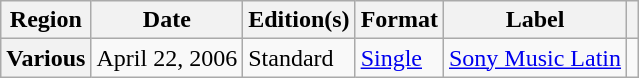<table class="wikitable plainrowheaders">
<tr>
<th scope="col">Region</th>
<th scope="col">Date</th>
<th scope="col">Edition(s)</th>
<th scope="col">Format</th>
<th scope="col">Label</th>
<th scope="col"></th>
</tr>
<tr>
<th scope="row">Various</th>
<td>April 22, 2006</td>
<td>Standard</td>
<td><a href='#'>Single</a></td>
<td><a href='#'>Sony Music Latin</a></td>
<td></td>
</tr>
</table>
